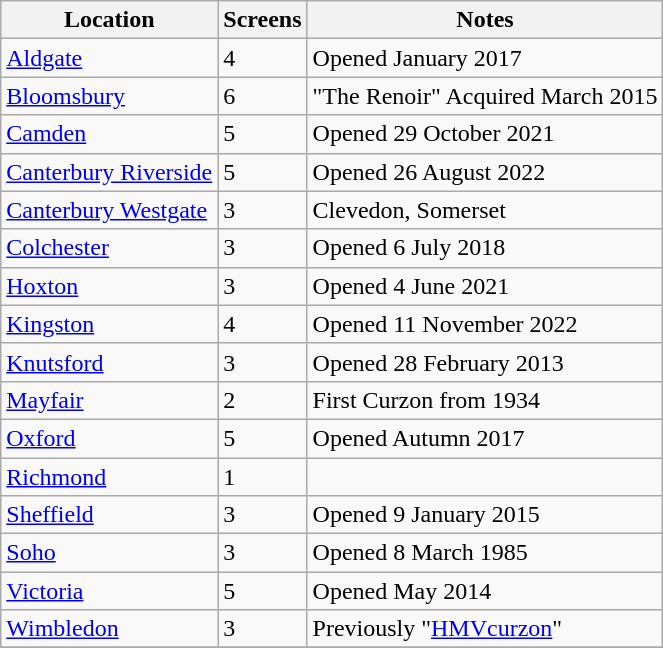<table class="sortable wikitable" border="1">
<tr>
<th>Location</th>
<th>Screens</th>
<th>Notes</th>
</tr>
<tr>
<td><a href='#'>Aldgate</a></td>
<td>4</td>
<td>Opened January 2017</td>
</tr>
<tr>
<td><a href='#'>Bloomsbury</a></td>
<td>6</td>
<td>"The Renoir" Acquired March 2015</td>
</tr>
<tr>
<td><a href='#'>Camden</a></td>
<td>5</td>
<td>Opened 29 October 2021</td>
</tr>
<tr>
<td><a href='#'>Canterbury Riverside</a></td>
<td>5</td>
<td>Opened 26 August 2022</td>
</tr>
<tr>
<td><a href='#'>Canterbury Westgate</a></td>
<td>3</td>
<td>Clevedon, Somerset</td>
</tr>
<tr>
<td><a href='#'>Colchester</a></td>
<td>3</td>
<td>Opened 6 July 2018</td>
</tr>
<tr>
<td><a href='#'>Hoxton</a></td>
<td>3</td>
<td>Opened 4 June 2021</td>
</tr>
<tr>
<td><a href='#'>Kingston</a></td>
<td>4</td>
<td>Opened 11 November 2022</td>
</tr>
<tr>
<td><a href='#'>Knutsford</a></td>
<td>3</td>
<td>Opened 28 February 2013</td>
</tr>
<tr>
<td><a href='#'>Mayfair</a></td>
<td>2</td>
<td>First Curzon from 1934</td>
</tr>
<tr>
<td><a href='#'>Oxford</a></td>
<td>5</td>
<td>Opened Autumn 2017</td>
</tr>
<tr>
<td><a href='#'>Richmond</a></td>
<td>1</td>
<td></td>
</tr>
<tr>
<td><a href='#'>Sheffield</a></td>
<td>3</td>
<td>Opened 9 January 2015</td>
</tr>
<tr>
<td><a href='#'>Soho</a></td>
<td>3</td>
<td>Opened 8 March 1985</td>
</tr>
<tr>
<td><a href='#'>Victoria</a></td>
<td>5</td>
<td>Opened May 2014</td>
</tr>
<tr>
<td><a href='#'>Wimbledon</a></td>
<td>3</td>
<td>Previously "<a href='#'>HMVcurzon</a>"</td>
</tr>
<tr>
</tr>
</table>
